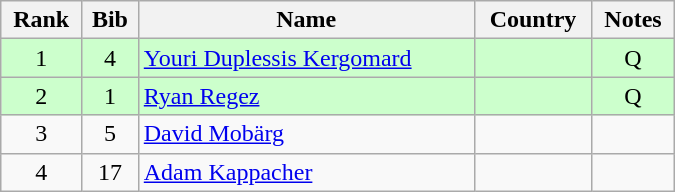<table class="wikitable" style="text-align:center; width:450px">
<tr>
<th>Rank</th>
<th>Bib</th>
<th>Name</th>
<th>Country</th>
<th>Notes</th>
</tr>
<tr bgcolor=ccffcc>
<td>1</td>
<td>4</td>
<td align=left><a href='#'>Youri Duplessis Kergomard</a></td>
<td align=left></td>
<td>Q</td>
</tr>
<tr bgcolor=ccffcc>
<td>2</td>
<td>1</td>
<td align=left><a href='#'>Ryan Regez</a></td>
<td align=left></td>
<td>Q</td>
</tr>
<tr>
<td>3</td>
<td>5</td>
<td align=left><a href='#'>David Mobärg</a></td>
<td align=left></td>
<td></td>
</tr>
<tr>
<td>4</td>
<td>17</td>
<td align=left><a href='#'>Adam Kappacher</a></td>
<td align=left></td>
<td></td>
</tr>
</table>
